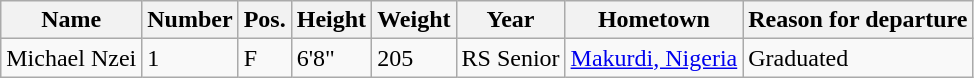<table class="wikitable sortable" border="1">
<tr>
<th>Name</th>
<th>Number</th>
<th>Pos.</th>
<th>Height</th>
<th>Weight</th>
<th>Year</th>
<th>Hometown</th>
<th class="unsortable">Reason for departure</th>
</tr>
<tr>
<td>Michael Nzei</td>
<td>1</td>
<td>F</td>
<td>6'8"</td>
<td>205</td>
<td>RS Senior</td>
<td><a href='#'>Makurdi, Nigeria</a></td>
<td>Graduated</td>
</tr>
</table>
